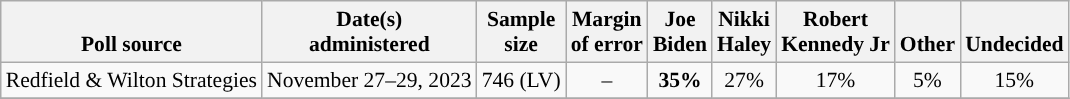<table class="wikitable sortable mw-datatable" style="font-size:90%;text-align:center;line-height:17px">
<tr valign=bottom>
<th>Poll source</th>
<th>Date(s)<br>administered</th>
<th>Sample<br>size</th>
<th>Margin<br>of error</th>
<th class="unsortable">Joe<br>Biden<br></th>
<th class="unsortable">Nikki<br>Haley<br></th>
<th class="unsortable">Robert<br>Kennedy Jr<br></th>
<th class="unsortable">Other</th>
<th class="unsortable">Undecided</th>
</tr>
<tr>
<td style="text-align:left;">Redfield & Wilton Strategies</td>
<td data-sort-value="2023-12-05">November 27–29, 2023</td>
<td>746 (LV)</td>
<td>–</td>
<td style="color:black;background-color:"><strong>35%</strong></td>
<td>27%</td>
<td>17%</td>
<td>5%</td>
<td>15%</td>
</tr>
<tr>
</tr>
</table>
